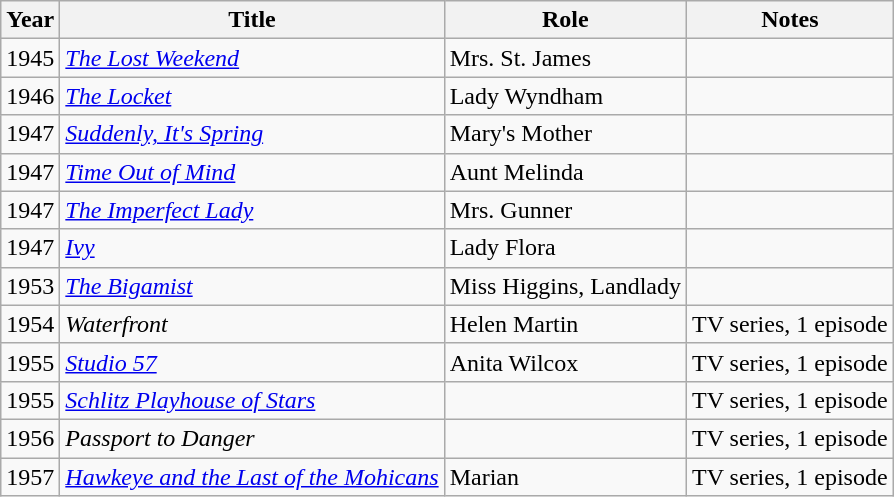<table class="wikitable sortable">
<tr>
<th>Year</th>
<th>Title</th>
<th>Role</th>
<th>Notes</th>
</tr>
<tr>
<td>1945</td>
<td><em><a href='#'>The Lost Weekend</a></em></td>
<td>Mrs. St. James</td>
<td></td>
</tr>
<tr>
<td>1946</td>
<td><em><a href='#'>The Locket</a></em></td>
<td>Lady Wyndham</td>
<td></td>
</tr>
<tr>
<td>1947</td>
<td><em><a href='#'>Suddenly, It's Spring</a></em></td>
<td>Mary's Mother</td>
<td></td>
</tr>
<tr>
<td>1947</td>
<td><em><a href='#'>Time Out of Mind</a></em></td>
<td>Aunt Melinda</td>
<td></td>
</tr>
<tr>
<td>1947</td>
<td><em><a href='#'>The Imperfect Lady</a></em></td>
<td>Mrs. Gunner</td>
<td></td>
</tr>
<tr>
<td>1947</td>
<td><em><a href='#'>Ivy</a></em></td>
<td>Lady Flora</td>
<td></td>
</tr>
<tr>
<td>1953</td>
<td><em><a href='#'>The Bigamist</a></em></td>
<td>Miss Higgins, Landlady</td>
<td></td>
</tr>
<tr>
<td>1954</td>
<td><em>Waterfront</em></td>
<td>Helen Martin</td>
<td>TV series, 1 episode</td>
</tr>
<tr>
<td>1955</td>
<td><em><a href='#'>Studio 57</a></em></td>
<td>Anita Wilcox</td>
<td>TV series, 1 episode</td>
</tr>
<tr>
<td>1955</td>
<td><em><a href='#'>Schlitz Playhouse of Stars</a></em></td>
<td></td>
<td>TV series, 1 episode</td>
</tr>
<tr>
<td>1956</td>
<td><em>Passport to Danger</em></td>
<td></td>
<td>TV series, 1 episode</td>
</tr>
<tr>
<td>1957</td>
<td><em><a href='#'>Hawkeye and the Last of the Mohicans</a></em></td>
<td>Marian</td>
<td>TV series, 1 episode</td>
</tr>
</table>
